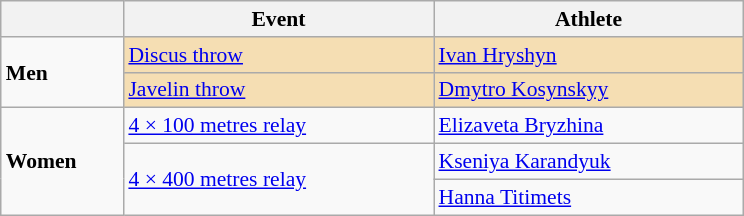<table class=wikitable style="font-size:90%">
<tr>
<th width=75></th>
<th width=200>Event</th>
<th width=200>Athlete</th>
</tr>
<tr>
<td rowspan=2><strong>Men</strong></td>
<td bgcolor="wheat"><a href='#'>Discus throw</a></td>
<td bgcolor="wheat"><a href='#'>Ivan Hryshyn</a></td>
</tr>
<tr>
<td bgcolor="wheat"><a href='#'>Javelin throw</a></td>
<td bgcolor="wheat"><a href='#'>Dmytro Kosynskyy</a></td>
</tr>
<tr>
<td rowspan=3><strong>Women</strong></td>
<td><a href='#'>4 × 100 metres relay</a></td>
<td><a href='#'>Elizaveta Bryzhina</a></td>
</tr>
<tr>
<td rowspan=2><a href='#'>4 × 400 metres relay</a></td>
<td><a href='#'>Kseniya Karandyuk</a></td>
</tr>
<tr>
<td><a href='#'>Hanna Titimets</a></td>
</tr>
</table>
